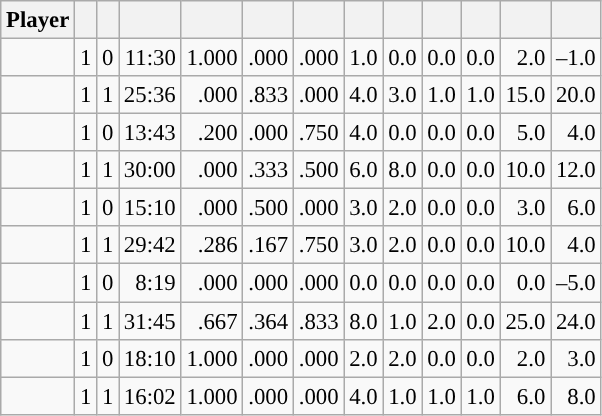<table class="wikitable sortable" style="font-size:95%; text-align:right;">
<tr>
<th>Player</th>
<th></th>
<th></th>
<th></th>
<th></th>
<th></th>
<th></th>
<th></th>
<th></th>
<th></th>
<th></th>
<th></th>
<th></th>
</tr>
<tr>
<td></td>
<td>1</td>
<td>0</td>
<td>11:30</td>
<td>1.000</td>
<td>.000</td>
<td>.000</td>
<td>1.0</td>
<td>0.0</td>
<td>0.0</td>
<td>0.0</td>
<td>2.0</td>
<td>–1.0</td>
</tr>
<tr>
<td></td>
<td>1</td>
<td>1</td>
<td>25:36</td>
<td>.000</td>
<td>.833</td>
<td>.000</td>
<td>4.0</td>
<td>3.0</td>
<td>1.0</td>
<td>1.0</td>
<td>15.0</td>
<td>20.0</td>
</tr>
<tr>
<td></td>
<td>1</td>
<td>0</td>
<td>13:43</td>
<td>.200</td>
<td>.000</td>
<td>.750</td>
<td>4.0</td>
<td>0.0</td>
<td>0.0</td>
<td>0.0</td>
<td>5.0</td>
<td>4.0</td>
</tr>
<tr>
<td></td>
<td>1</td>
<td>1</td>
<td>30:00</td>
<td>.000</td>
<td>.333</td>
<td>.500</td>
<td>6.0</td>
<td>8.0</td>
<td>0.0</td>
<td>0.0</td>
<td>10.0</td>
<td>12.0</td>
</tr>
<tr>
<td></td>
<td>1</td>
<td>0</td>
<td>15:10</td>
<td>.000</td>
<td>.500</td>
<td>.000</td>
<td>3.0</td>
<td>2.0</td>
<td>0.0</td>
<td>0.0</td>
<td>3.0</td>
<td>6.0</td>
</tr>
<tr>
<td></td>
<td>1</td>
<td>1</td>
<td>29:42</td>
<td>.286</td>
<td>.167</td>
<td>.750</td>
<td>3.0</td>
<td>2.0</td>
<td>0.0</td>
<td>0.0</td>
<td>10.0</td>
<td>4.0</td>
</tr>
<tr>
<td></td>
<td>1</td>
<td>0</td>
<td>8:19</td>
<td>.000</td>
<td>.000</td>
<td>.000</td>
<td>0.0</td>
<td>0.0</td>
<td>0.0</td>
<td>0.0</td>
<td>0.0</td>
<td>–5.0</td>
</tr>
<tr>
<td></td>
<td>1</td>
<td>1</td>
<td>31:45</td>
<td>.667</td>
<td>.364</td>
<td>.833</td>
<td>8.0</td>
<td>1.0</td>
<td>2.0</td>
<td>0.0</td>
<td>25.0</td>
<td>24.0</td>
</tr>
<tr>
<td></td>
<td>1</td>
<td>0</td>
<td>18:10</td>
<td>1.000</td>
<td>.000</td>
<td>.000</td>
<td>2.0</td>
<td>2.0</td>
<td>0.0</td>
<td>0.0</td>
<td>2.0</td>
<td>3.0</td>
</tr>
<tr>
<td></td>
<td>1</td>
<td>1</td>
<td>16:02</td>
<td>1.000</td>
<td>.000</td>
<td>.000</td>
<td>4.0</td>
<td>1.0</td>
<td>1.0</td>
<td>1.0</td>
<td>6.0</td>
<td>8.0</td>
</tr>
</table>
